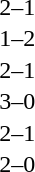<table cellspacing=1 width=70%>
<tr>
<th width=25%></th>
<th width=30%></th>
<th width=15%></th>
<th width=30%></th>
</tr>
<tr>
<td></td>
<td align=right></td>
<td align=center>2–1</td>
<td></td>
</tr>
<tr>
<td></td>
<td align=right></td>
<td align=center>1–2</td>
<td></td>
</tr>
<tr>
<td></td>
<td align=right></td>
<td align=center>2–1</td>
<td></td>
</tr>
<tr>
<td></td>
<td align=right></td>
<td align=center>3–0</td>
<td></td>
</tr>
<tr>
<td></td>
<td align=right></td>
<td align=center>2–1</td>
<td></td>
</tr>
<tr>
<td></td>
<td align=right></td>
<td align=center>2–0</td>
<td></td>
</tr>
</table>
